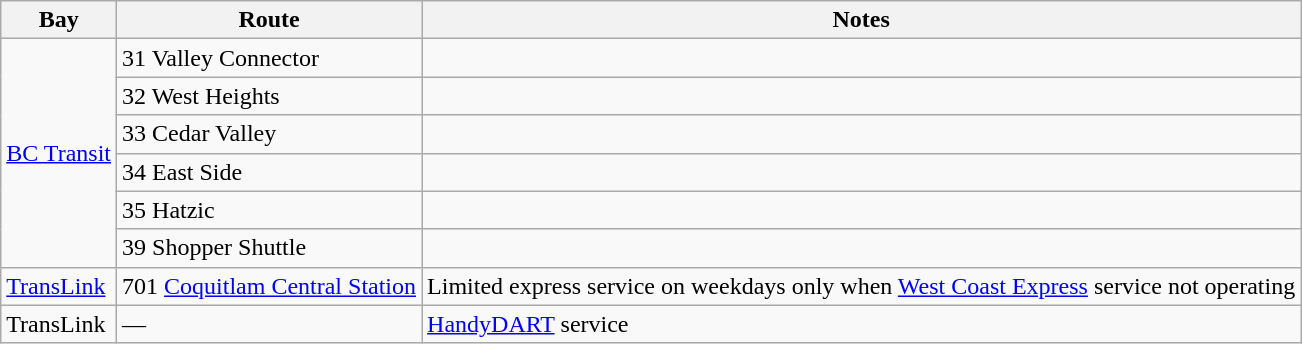<table class="wikitable">
<tr>
<th>Bay</th>
<th>Route</th>
<th>Notes</th>
</tr>
<tr>
<td rowspan="6"><a href='#'>BC Transit</a></td>
<td>31 Valley Connector</td>
<td></td>
</tr>
<tr>
<td>32 West Heights</td>
<td></td>
</tr>
<tr>
<td>33 Cedar Valley</td>
<td></td>
</tr>
<tr>
<td>34 East Side</td>
<td></td>
</tr>
<tr>
<td>35 Hatzic</td>
<td></td>
</tr>
<tr>
<td>39 Shopper Shuttle</td>
<td></td>
</tr>
<tr>
<td><a href='#'>TransLink</a><br></td>
<td>701 <a href='#'>Coquitlam Central Station</a></td>
<td>Limited express service on weekdays only when <a href='#'>West Coast Express</a> service not operating</td>
</tr>
<tr>
<td>TransLink<br></td>
<td>—</td>
<td><a href='#'>HandyDART</a> service</td>
</tr>
</table>
